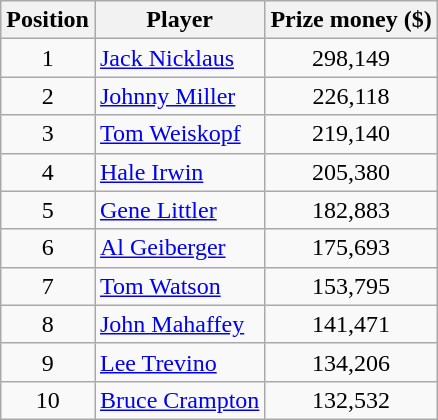<table class="wikitable">
<tr>
<th>Position</th>
<th>Player</th>
<th>Prize money ($)</th>
</tr>
<tr>
<td align=center>1</td>
<td> <a href='#'>Jack Nicklaus</a></td>
<td align=center>298,149</td>
</tr>
<tr>
<td align=center>2</td>
<td> <a href='#'>Johnny Miller</a></td>
<td align=center>226,118</td>
</tr>
<tr>
<td align=center>3</td>
<td> <a href='#'>Tom Weiskopf</a></td>
<td align=center>219,140</td>
</tr>
<tr>
<td align=center>4</td>
<td> <a href='#'>Hale Irwin</a></td>
<td align=center>205,380</td>
</tr>
<tr>
<td align=center>5</td>
<td> <a href='#'>Gene Littler</a></td>
<td align=center>182,883</td>
</tr>
<tr>
<td align=center>6</td>
<td> <a href='#'>Al Geiberger</a></td>
<td align=center>175,693</td>
</tr>
<tr>
<td align=center>7</td>
<td> <a href='#'>Tom Watson</a></td>
<td align=center>153,795</td>
</tr>
<tr>
<td align=center>8</td>
<td> <a href='#'>John Mahaffey</a></td>
<td align=center>141,471</td>
</tr>
<tr>
<td align=center>9</td>
<td> <a href='#'>Lee Trevino</a></td>
<td align=center>134,206</td>
</tr>
<tr>
<td align=center>10</td>
<td> <a href='#'>Bruce Crampton</a></td>
<td align=center>132,532</td>
</tr>
</table>
